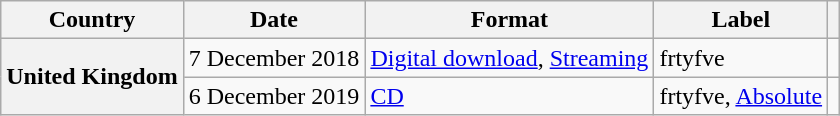<table class="wikitable plainrowheaders">
<tr>
<th scope="col">Country</th>
<th scope="col">Date</th>
<th scope="col">Format</th>
<th scope="col">Label</th>
<th scope="col"></th>
</tr>
<tr>
<th scope="row" rowspan="2">United Kingdom</th>
<td rowspan="1">7 December 2018</td>
<td><a href='#'>Digital download</a>,  <a href='#'>Streaming</a></td>
<td rowspan="1">frtyfve</td>
<td style="text-align:center;"></td>
</tr>
<tr>
<td rowspan="1">6 December 2019</td>
<td><a href='#'>CD</a></td>
<td rowspan="1">frtyfve, <a href='#'>Absolute</a></td>
<td style="text-align:center;"></td>
</tr>
</table>
